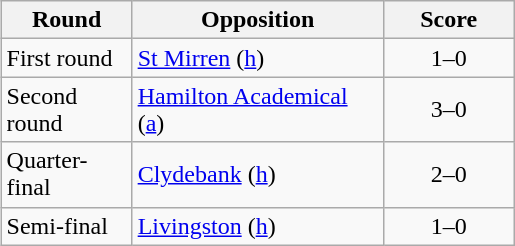<table class="wikitable" style="text-align:left;margin-left:1em;float:right">
<tr>
<th width=80>Round</th>
<th width=160>Opposition</th>
<th width=80>Score</th>
</tr>
<tr>
<td>First round</td>
<td><a href='#'>St Mirren</a> (<a href='#'>h</a>)</td>
<td align=center>1–0</td>
</tr>
<tr>
<td>Second round</td>
<td><a href='#'>Hamilton Academical</a> (<a href='#'>a</a>)</td>
<td align=center>3–0</td>
</tr>
<tr>
<td>Quarter-final</td>
<td><a href='#'>Clydebank</a> (<a href='#'>h</a>)</td>
<td align=center>2–0</td>
</tr>
<tr>
<td>Semi-final</td>
<td><a href='#'>Livingston</a> (<a href='#'>h</a>)</td>
<td align=center>1–0</td>
</tr>
</table>
